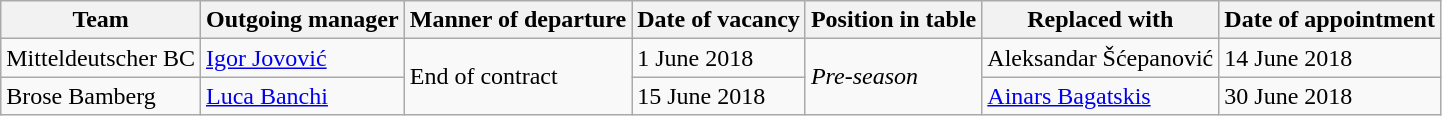<table class="wikitable sortable">
<tr>
<th>Team</th>
<th>Outgoing manager</th>
<th>Manner of departure</th>
<th>Date of vacancy</th>
<th>Position in table</th>
<th>Replaced with</th>
<th>Date of appointment</th>
</tr>
<tr>
<td>Mitteldeutscher BC</td>
<td> <a href='#'>Igor Jovović</a></td>
<td rowspan=2>End of contract</td>
<td>1 June 2018</td>
<td rowspan=2><em>Pre-season</em></td>
<td> Aleksandar Šćepanović</td>
<td>14 June 2018</td>
</tr>
<tr>
<td>Brose Bamberg</td>
<td> <a href='#'>Luca Banchi</a></td>
<td>15 June 2018</td>
<td> <a href='#'>Ainars Bagatskis</a></td>
<td>30 June 2018</td>
</tr>
</table>
